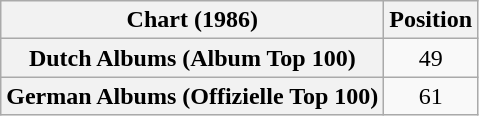<table class="wikitable sortable plainrowheaders" style="text-align:center">
<tr>
<th scope="col">Chart (1986)</th>
<th scope="col">Position</th>
</tr>
<tr>
<th scope="row">Dutch Albums (Album Top 100)</th>
<td>49</td>
</tr>
<tr>
<th scope="row">German Albums (Offizielle Top 100)</th>
<td>61</td>
</tr>
</table>
